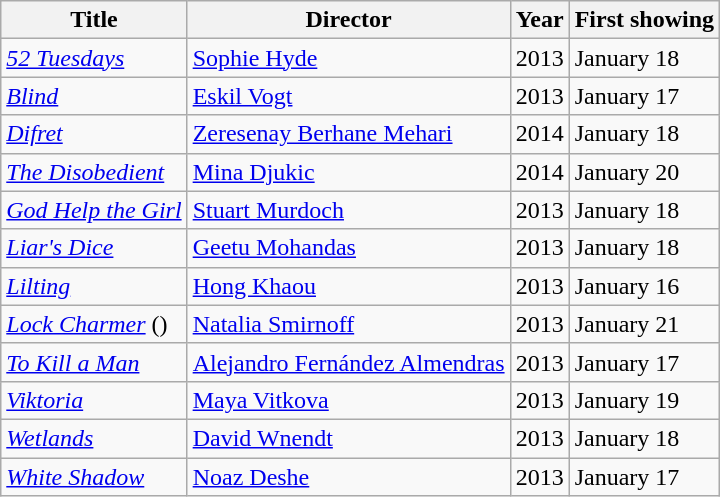<table class="wikitable sortable">
<tr>
<th>Title</th>
<th>Director</th>
<th>Year</th>
<th>First showing</th>
</tr>
<tr>
<td><em><a href='#'>52 Tuesdays</a></em></td>
<td><a href='#'>Sophie Hyde</a></td>
<td>2013</td>
<td>January 18</td>
</tr>
<tr>
<td><em><a href='#'>Blind</a></em></td>
<td><a href='#'>Eskil Vogt</a></td>
<td>2013</td>
<td>January 17</td>
</tr>
<tr>
<td><em><a href='#'>Difret</a></em></td>
<td><a href='#'>Zeresenay Berhane Mehari</a></td>
<td>2014</td>
<td>January 18</td>
</tr>
<tr>
<td><em><a href='#'>The Disobedient</a></em></td>
<td><a href='#'>Mina Djukic</a></td>
<td>2014</td>
<td>January 20</td>
</tr>
<tr>
<td><em><a href='#'>God Help the Girl</a></em></td>
<td><a href='#'>Stuart Murdoch</a></td>
<td>2013</td>
<td>January 18</td>
</tr>
<tr>
<td><em><a href='#'>Liar's Dice</a></em></td>
<td><a href='#'>Geetu Mohandas</a></td>
<td>2013</td>
<td>January 18</td>
</tr>
<tr>
<td><em><a href='#'>Lilting</a></em></td>
<td><a href='#'>Hong Khaou</a></td>
<td>2013</td>
<td>January 16</td>
</tr>
<tr>
<td><em><a href='#'>Lock Charmer</a></em> ()</td>
<td><a href='#'>Natalia Smirnoff</a></td>
<td>2013</td>
<td>January 21</td>
</tr>
<tr>
<td><em><a href='#'>To Kill a Man</a></em></td>
<td><a href='#'>Alejandro Fernández Almendras</a></td>
<td>2013</td>
<td>January 17</td>
</tr>
<tr>
<td><em><a href='#'>Viktoria</a></em></td>
<td><a href='#'>Maya Vitkova</a></td>
<td>2013</td>
<td>January 19</td>
</tr>
<tr>
<td><em><a href='#'>Wetlands</a></em></td>
<td><a href='#'>David Wnendt</a></td>
<td>2013</td>
<td>January 18</td>
</tr>
<tr>
<td><em><a href='#'>White Shadow</a></em></td>
<td><a href='#'>Noaz Deshe</a></td>
<td>2013</td>
<td>January 17</td>
</tr>
</table>
